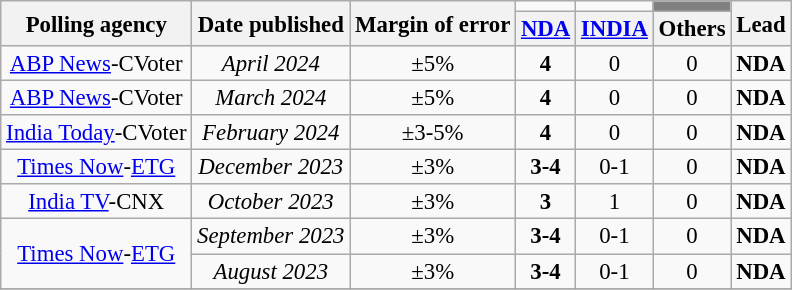<table class="wikitable sortable" style="text-align:center;font-size:95%;line-height:16px">
<tr>
<th rowspan="2">Polling agency</th>
<th rowspan="2">Date published</th>
<th rowspan="2">Margin of error</th>
<td bgcolor=></td>
<td bgcolor=></td>
<td bgcolor=grey></td>
<th rowspan="2">Lead</th>
</tr>
<tr>
<th><a href='#'>NDA</a></th>
<th><a href='#'>INDIA</a></th>
<th>Others</th>
</tr>
<tr>
<td><a href='#'>ABP News</a>-CVoter</td>
<td><em>April 2024</em></td>
<td>±5%</td>
<td bgcolor=><strong>4</strong></td>
<td>0</td>
<td>0</td>
<td bgcolor=><strong>NDA</strong></td>
</tr>
<tr>
<td><a href='#'>ABP News</a>-CVoter</td>
<td><em>March 2024</em></td>
<td>±5%</td>
<td bgcolor=><strong>4</strong></td>
<td>0</td>
<td>0</td>
<td bgcolor=><strong>NDA</strong></td>
</tr>
<tr>
<td><a href='#'>India Today</a>-CVoter</td>
<td><em>February 2024</em></td>
<td>±3-5%</td>
<td bgcolor=><strong>4</strong></td>
<td>0</td>
<td>0</td>
<td bgcolor=><strong>NDA</strong></td>
</tr>
<tr>
<td><a href='#'>Times Now</a>-<a href='#'>ETG</a></td>
<td><em>December 2023</em></td>
<td>±3%</td>
<td bgcolor=><strong>3-4</strong></td>
<td>0-1</td>
<td>0</td>
<td bgcolor=><strong>NDA</strong></td>
</tr>
<tr>
<td><a href='#'>India TV</a>-CNX</td>
<td><em>October 2023</em></td>
<td>±3%</td>
<td bgcolor=><strong>3</strong></td>
<td>1</td>
<td>0</td>
<td bgcolor=><strong>NDA</strong></td>
</tr>
<tr>
<td rowspan="2"><a href='#'>Times Now</a>-<a href='#'>ETG</a></td>
<td><em>September 2023</em></td>
<td>±3%</td>
<td bgcolor=><strong>3-4</strong></td>
<td>0-1</td>
<td>0</td>
<td bgcolor=><strong>NDA</strong></td>
</tr>
<tr>
<td><em>August 2023</em></td>
<td>±3%</td>
<td bgcolor=><strong>3-4</strong></td>
<td>0-1</td>
<td>0</td>
<td bgcolor=><strong>NDA</strong></td>
</tr>
<tr>
</tr>
</table>
